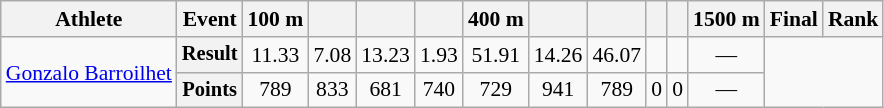<table class="wikitable" style="font-size:90%">
<tr>
<th>Athlete</th>
<th>Event</th>
<th>100 m</th>
<th></th>
<th></th>
<th></th>
<th>400 m</th>
<th></th>
<th></th>
<th></th>
<th></th>
<th>1500 m</th>
<th>Final</th>
<th>Rank</th>
</tr>
<tr align=center>
<td rowspan=2 align=left><a href='#'>Gonzalo Barroilhet</a></td>
<th style="font-size:95%">Result</th>
<td>11.33</td>
<td>7.08</td>
<td>13.23</td>
<td>1.93</td>
<td>51.91</td>
<td>14.26</td>
<td>46.07</td>
<td></td>
<td></td>
<td>—</td>
<td rowspan=2 colspan=2></td>
</tr>
<tr align=center>
<th style="font-size:95%">Points</th>
<td>789</td>
<td>833</td>
<td>681</td>
<td>740</td>
<td>729</td>
<td>941</td>
<td>789</td>
<td>0</td>
<td>0</td>
<td>—</td>
</tr>
</table>
